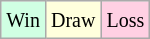<table class="wikitable">
<tr>
<td style="background:#d0ffe3;"><small>Win</small></td>
<td style="background:#ffffdd;"><small>Draw</small></td>
<td style="background:#ffd0e3;"><small>Loss</small></td>
</tr>
</table>
